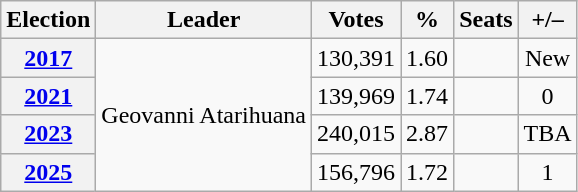<table class="wikitable" style="text-align:center">
<tr>
<th>Election</th>
<th>Leader</th>
<th>Votes</th>
<th>%</th>
<th>Seats</th>
<th>+/–</th>
</tr>
<tr>
<th><a href='#'>2017</a></th>
<td rowspan="4">Geovanni Atarihuana</td>
<td>130,391</td>
<td>1.60</td>
<td></td>
<td>New</td>
</tr>
<tr>
<th><a href='#'>2021</a></th>
<td>139,969</td>
<td>1.74</td>
<td></td>
<td>0</td>
</tr>
<tr>
<th><a href='#'>2023</a></th>
<td>240,015</td>
<td>2.87</td>
<td></td>
<td>TBA</td>
</tr>
<tr>
<th><a href='#'>2025</a></th>
<td>156,796</td>
<td>1.72</td>
<td></td>
<td>1</td>
</tr>
</table>
